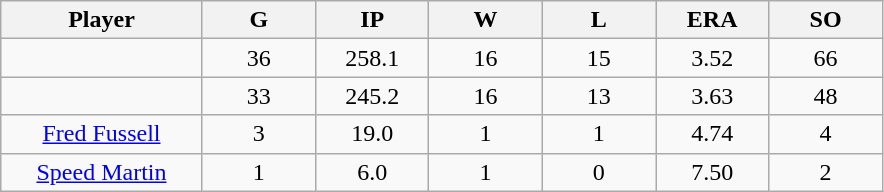<table class="wikitable sortable">
<tr>
<th bgcolor="#DDDDFF" width="16%">Player</th>
<th bgcolor="#DDDDFF" width="9%">G</th>
<th bgcolor="#DDDDFF" width="9%">IP</th>
<th bgcolor="#DDDDFF" width="9%">W</th>
<th bgcolor="#DDDDFF" width="9%">L</th>
<th bgcolor="#DDDDFF" width="9%">ERA</th>
<th bgcolor="#DDDDFF" width="9%">SO</th>
</tr>
<tr align="center">
<td></td>
<td>36</td>
<td>258.1</td>
<td>16</td>
<td>15</td>
<td>3.52</td>
<td>66</td>
</tr>
<tr align="center">
<td></td>
<td>33</td>
<td>245.2</td>
<td>16</td>
<td>13</td>
<td>3.63</td>
<td>48</td>
</tr>
<tr align="center">
<td><a href='#'>Fred Fussell</a></td>
<td>3</td>
<td>19.0</td>
<td>1</td>
<td>1</td>
<td>4.74</td>
<td>4</td>
</tr>
<tr align="center">
<td><a href='#'>Speed Martin</a></td>
<td>1</td>
<td>6.0</td>
<td>1</td>
<td>0</td>
<td>7.50</td>
<td>2</td>
</tr>
</table>
